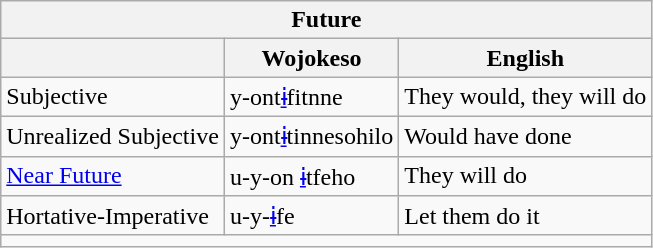<table class="wikitable">
<tr>
<th colspan="3">Future</th>
</tr>
<tr>
<th></th>
<th>Wojokeso</th>
<th>English</th>
</tr>
<tr>
<td>Subjective</td>
<td>y-ont<a href='#'>ɨ</a>fitnne</td>
<td>They would, they will do</td>
</tr>
<tr>
<td>Unrealized Subjective</td>
<td>y-ont<a href='#'>ɨ</a>tinnesohilo</td>
<td>Would have done</td>
</tr>
<tr>
<td><a href='#'>Near Future</a></td>
<td>u-y-on <a href='#'>ɨ</a>tfeho</td>
<td>They will do</td>
</tr>
<tr>
<td>Hortative-Imperative</td>
<td>u-y-<a href='#'>ɨ</a>fe</td>
<td>Let them do it</td>
</tr>
<tr>
<td colspan="3"></td>
</tr>
</table>
